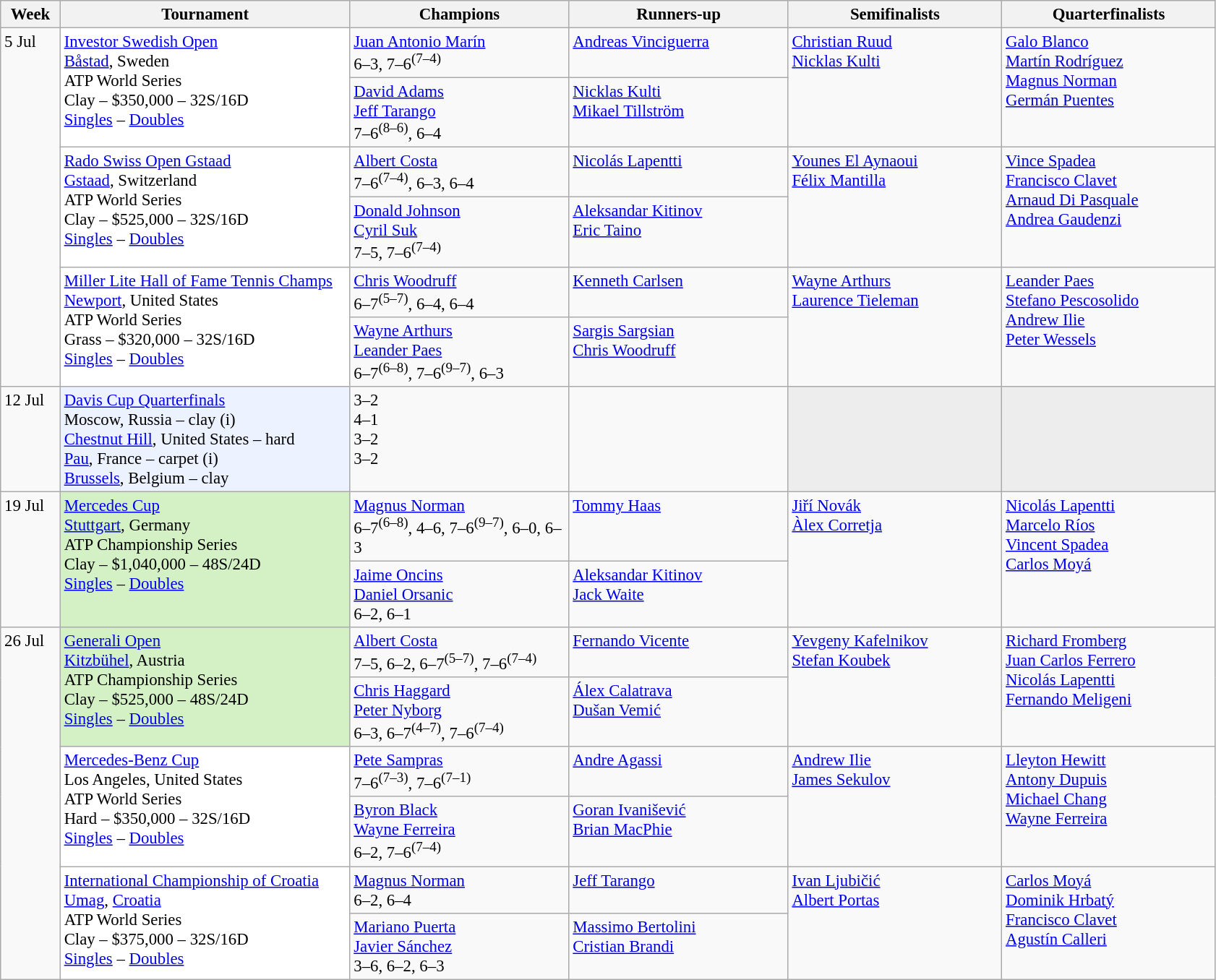<table class=wikitable style=font-size:95%>
<tr>
<th style="width:48px;">Week</th>
<th style="width:260px;">Tournament</th>
<th style="width:195px;">Champions</th>
<th style="width:195px;">Runners-up</th>
<th style="width:190px;">Semifinalists</th>
<th style="width:190px;">Quarterfinalists</th>
</tr>
<tr valign=top>
<td rowspan=6>5 Jul</td>
<td bgcolor="#ffffff" rowspan=2><a href='#'>Investor Swedish Open</a><br> <a href='#'>Båstad</a>, Sweden<br>ATP World Series<br>Clay – $350,000 – 32S/16D<br><a href='#'>Singles</a> – <a href='#'>Doubles</a></td>
<td> <a href='#'>Juan Antonio Marín</a><br>6–3, 7–6<sup>(7–4)</sup></td>
<td> <a href='#'>Andreas Vinciguerra</a></td>
<td rowspan=2> <a href='#'>Christian Ruud</a><br> <a href='#'>Nicklas Kulti</a></td>
<td rowspan=2> <a href='#'>Galo Blanco</a><br> <a href='#'>Martín Rodríguez</a><br> <a href='#'>Magnus Norman</a><br> <a href='#'>Germán Puentes</a></td>
</tr>
<tr valign=top>
<td> <a href='#'>David Adams</a><br> <a href='#'>Jeff Tarango</a><br>7–6<sup>(8–6)</sup>, 6–4</td>
<td> <a href='#'>Nicklas Kulti</a><br> <a href='#'>Mikael Tillström</a></td>
</tr>
<tr valign=top>
<td bgcolor="#ffffff" rowspan=2><a href='#'>Rado Swiss Open Gstaad</a><br> <a href='#'>Gstaad</a>, Switzerland<br>ATP World Series<br>Clay – $525,000 – 32S/16D<br><a href='#'>Singles</a> – <a href='#'>Doubles</a></td>
<td> <a href='#'>Albert Costa</a><br>7–6<sup>(7–4)</sup>, 6–3, 6–4</td>
<td> <a href='#'>Nicolás Lapentti</a></td>
<td rowspan=2> <a href='#'>Younes El Aynaoui</a><br> <a href='#'>Félix Mantilla</a></td>
<td rowspan=2> <a href='#'>Vince Spadea</a><br> <a href='#'>Francisco Clavet</a><br> <a href='#'>Arnaud Di Pasquale</a><br> <a href='#'>Andrea Gaudenzi</a></td>
</tr>
<tr valign=top>
<td> <a href='#'>Donald Johnson</a><br> <a href='#'>Cyril Suk</a><br>7–5, 7–6<sup>(7–4)</sup></td>
<td> <a href='#'>Aleksandar Kitinov</a><br> <a href='#'>Eric Taino</a></td>
</tr>
<tr valign=top>
<td bgcolor="#ffffff" rowspan=2><a href='#'>Miller Lite Hall of Fame Tennis Champs</a><br> <a href='#'>Newport</a>, United States<br>ATP World Series<br>Grass – $320,000 – 32S/16D<br><a href='#'>Singles</a> – <a href='#'>Doubles</a></td>
<td> <a href='#'>Chris Woodruff</a><br>6–7<sup>(5–7)</sup>, 6–4, 6–4</td>
<td> <a href='#'>Kenneth Carlsen</a></td>
<td rowspan=2> <a href='#'>Wayne Arthurs</a><br> <a href='#'>Laurence Tieleman</a></td>
<td rowspan=2> <a href='#'>Leander Paes</a><br> <a href='#'>Stefano Pescosolido</a><br> <a href='#'>Andrew Ilie</a><br> <a href='#'>Peter Wessels</a></td>
</tr>
<tr valign=top>
<td> <a href='#'>Wayne Arthurs</a><br> <a href='#'>Leander Paes</a><br>6–7<sup>(6–8)</sup>, 7–6<sup>(9–7)</sup>, 6–3</td>
<td> <a href='#'>Sargis Sargsian</a><br> <a href='#'>Chris Woodruff</a></td>
</tr>
<tr valign=top>
<td rowspan=1>12 Jul</td>
<td bgcolor="#ECF2FF" rowspan=1><a href='#'>Davis Cup Quarterfinals</a><br> Moscow, Russia – clay (i)<br> <a href='#'>Chestnut Hill</a>, United States – hard<br> <a href='#'>Pau</a>, France – carpet (i)<br> <a href='#'>Brussels</a>, Belgium – clay</td>
<td> 3–2<br> 4–1<br> 3–2<br> 3–2</td>
<td><br><br><br></td>
<td bgcolor="#ededed"></td>
<td bgcolor="#ededed"></td>
</tr>
<tr valign=top>
<td rowspan=2>19 Jul</td>
<td bgcolor="#D4F1C5" rowspan=2><a href='#'>Mercedes Cup</a><br> <a href='#'>Stuttgart</a>, Germany<br>ATP Championship Series<br>Clay – $1,040,000 – 48S/24D<br><a href='#'>Singles</a> – <a href='#'>Doubles</a></td>
<td> <a href='#'>Magnus Norman</a><br>6–7<sup>(6–8)</sup>, 4–6, 7–6<sup>(9–7)</sup>, 6–0, 6–3</td>
<td> <a href='#'>Tommy Haas</a></td>
<td rowspan=2> <a href='#'>Jiří Novák</a><br> <a href='#'>Àlex Corretja</a></td>
<td rowspan=2> <a href='#'>Nicolás Lapentti</a><br> <a href='#'>Marcelo Ríos</a><br> <a href='#'>Vincent Spadea</a><br> <a href='#'>Carlos Moyá</a></td>
</tr>
<tr valign=top>
<td> <a href='#'>Jaime Oncins</a><br> <a href='#'>Daniel Orsanic</a><br>6–2, 6–1</td>
<td> <a href='#'>Aleksandar Kitinov</a><br> <a href='#'>Jack Waite</a></td>
</tr>
<tr valign=top>
<td rowspan=6>26 Jul</td>
<td bgcolor="#D4F1C5" rowspan=2><a href='#'>Generali Open</a><br><a href='#'>Kitzbühel</a>, Austria<br>ATP Championship Series<br>Clay – $525,000 – 48S/24D<br><a href='#'>Singles</a> – <a href='#'>Doubles</a></td>
<td> <a href='#'>Albert Costa</a><br>7–5, 6–2, 6–7<sup>(5–7)</sup>, 7–6<sup>(7–4)</sup></td>
<td> <a href='#'>Fernando Vicente</a></td>
<td rowspan=2> <a href='#'>Yevgeny Kafelnikov</a><br> <a href='#'>Stefan Koubek</a></td>
<td rowspan=2> <a href='#'>Richard Fromberg</a><br> <a href='#'>Juan Carlos Ferrero</a><br> <a href='#'>Nicolás Lapentti</a><br> <a href='#'>Fernando Meligeni</a></td>
</tr>
<tr valign=top>
<td> <a href='#'>Chris Haggard</a><br> <a href='#'>Peter Nyborg</a><br>6–3, 6–7<sup>(4–7)</sup>, 7–6<sup>(7–4)</sup></td>
<td> <a href='#'>Álex Calatrava</a><br> <a href='#'>Dušan Vemić</a></td>
</tr>
<tr valign=top>
<td bgcolor="#ffffff" rowspan=2><a href='#'>Mercedes-Benz Cup</a><br> Los Angeles, United States<br>ATP World Series<br>Hard – $350,000 – 32S/16D<br><a href='#'>Singles</a> – <a href='#'>Doubles</a></td>
<td> <a href='#'>Pete Sampras</a><br>7–6<sup>(7–3)</sup>, 7–6<sup>(7–1)</sup></td>
<td> <a href='#'>Andre Agassi</a></td>
<td rowspan=2> <a href='#'>Andrew Ilie</a><br> <a href='#'>James Sekulov</a></td>
<td rowspan=2> <a href='#'>Lleyton Hewitt</a><br> <a href='#'>Antony Dupuis</a><br> <a href='#'>Michael Chang</a><br> <a href='#'>Wayne Ferreira</a></td>
</tr>
<tr valign=top>
<td> <a href='#'>Byron Black</a><br> <a href='#'>Wayne Ferreira</a><br>6–2, 7–6<sup>(7–4)</sup></td>
<td> <a href='#'>Goran Ivanišević</a><br> <a href='#'>Brian MacPhie</a></td>
</tr>
<tr valign=top>
<td bgcolor="#ffffff" rowspan=2><a href='#'>International Championship of Croatia</a><br> <a href='#'>Umag</a>, <a href='#'>Croatia</a><br>ATP World Series<br>Clay – $375,000 – 32S/16D<br><a href='#'>Singles</a> – <a href='#'>Doubles</a></td>
<td> <a href='#'>Magnus Norman</a><br>6–2, 6–4</td>
<td> <a href='#'>Jeff Tarango</a></td>
<td rowspan=2> <a href='#'>Ivan Ljubičić</a><br> <a href='#'>Albert Portas</a></td>
<td rowspan=2> <a href='#'>Carlos Moyá</a><br> <a href='#'>Dominik Hrbatý</a><br> <a href='#'>Francisco Clavet</a><br> <a href='#'>Agustín Calleri</a></td>
</tr>
<tr valign=top>
<td> <a href='#'>Mariano Puerta</a><br> <a href='#'>Javier Sánchez</a><br>3–6, 6–2, 6–3</td>
<td> <a href='#'>Massimo Bertolini</a><br> <a href='#'>Cristian Brandi</a></td>
</tr>
</table>
